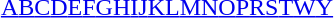<table id="toc" class="toc" summary="Class" align="center" style="text-align:center;">
<tr>
<th></th>
</tr>
<tr>
<td><a href='#'>A</a><a href='#'>B</a><a href='#'>C</a><a href='#'>D</a><a href='#'>E</a><a href='#'>F</a><a href='#'>G</a><a href='#'>H</a><a href='#'>I</a><a href='#'>J</a><a href='#'>K</a><a href='#'>L</a><a href='#'>M</a><a href='#'>N</a><a href='#'>O</a><a href='#'>P</a><a href='#'>R</a><a href='#'>S</a><a href='#'>T</a><a href='#'>W</a><a href='#'>Y</a></td>
</tr>
</table>
